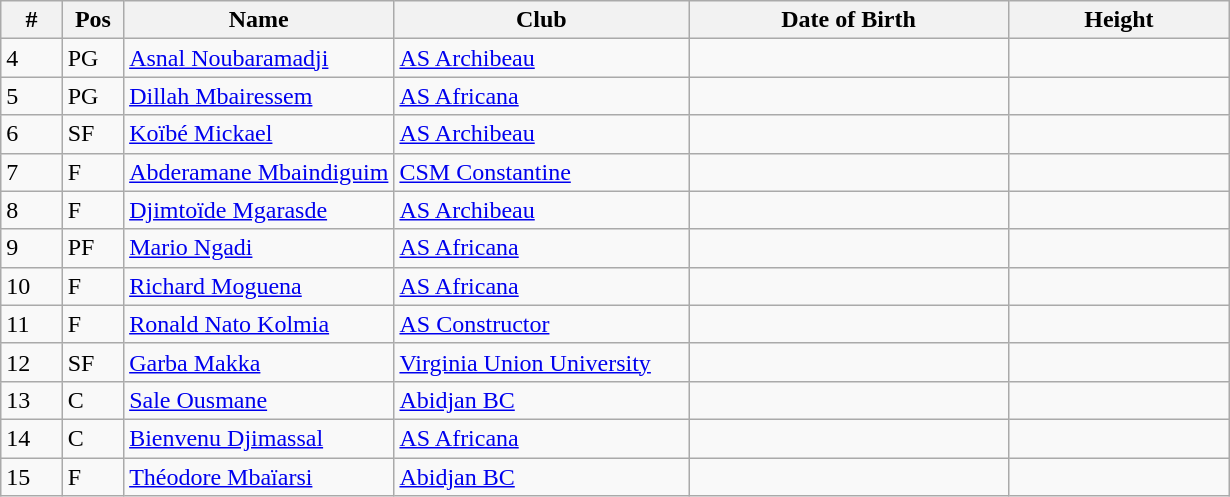<table class="wikitable">
<tr>
<th width=5%>#</th>
<th width=5%>Pos</th>
<th width=22% align=left>Name</th>
<th width=24%>Club</th>
<th width=26%>Date of Birth</th>
<th width=18%>Height</th>
</tr>
<tr>
<td>4</td>
<td>PG</td>
<td align=left><a href='#'>Asnal Noubaramadji</a></td>
<td align="left"> <a href='#'>AS Archibeau</a></td>
<td align="left"></td>
<td></td>
</tr>
<tr>
<td>5</td>
<td>PG</td>
<td align=left><a href='#'>Dillah Mbairessem</a></td>
<td align="left"> <a href='#'>AS Africana</a></td>
<td align="left"></td>
<td></td>
</tr>
<tr>
<td>6</td>
<td>SF</td>
<td align=left><a href='#'>Koïbé Mickael</a></td>
<td align="left"> <a href='#'>AS Archibeau</a></td>
<td align="left"></td>
<td></td>
</tr>
<tr>
<td>7</td>
<td>F</td>
<td align=left><a href='#'>Abderamane Mbaindiguim</a></td>
<td align=left> <a href='#'>CSM Constantine</a></td>
<td align=left></td>
<td></td>
</tr>
<tr>
<td>8</td>
<td>F</td>
<td align=left><a href='#'>Djimtoïde Mgarasde</a></td>
<td align="left"> <a href='#'>AS Archibeau</a></td>
<td align="left"></td>
<td></td>
</tr>
<tr>
<td>9</td>
<td>PF</td>
<td align=left><a href='#'>Mario Ngadi</a></td>
<td align="left"> <a href='#'>AS Africana</a></td>
<td align="left"></td>
<td></td>
</tr>
<tr>
<td>10</td>
<td>F</td>
<td align=left><a href='#'>Richard Moguena</a></td>
<td align=left> <a href='#'>AS Africana</a></td>
<td align="left"></td>
<td></td>
</tr>
<tr>
<td>11</td>
<td>F</td>
<td align=left><a href='#'>Ronald Nato Kolmia</a></td>
<td align="left"> <a href='#'>AS Constructor</a></td>
<td align="left"></td>
<td></td>
</tr>
<tr>
<td>12</td>
<td>SF</td>
<td align=left><a href='#'>Garba Makka</a></td>
<td align="left"> <a href='#'>Virginia Union University</a></td>
<td align=left></td>
<td></td>
</tr>
<tr>
<td>13</td>
<td>C</td>
<td align=left><a href='#'>Sale Ousmane</a></td>
<td align="left"> <a href='#'>Abidjan BC</a></td>
<td align="left"></td>
<td></td>
</tr>
<tr>
<td>14</td>
<td>C</td>
<td align=left><a href='#'>Bienvenu Djimassal</a></td>
<td align="left"> <a href='#'>AS Africana</a></td>
<td align="left"></td>
<td></td>
</tr>
<tr>
<td>15</td>
<td>F</td>
<td align=left><a href='#'>Théodore Mbaïarsi</a></td>
<td align="left"> <a href='#'>Abidjan BC</a></td>
<td align="left"></td>
<td></td>
</tr>
</table>
